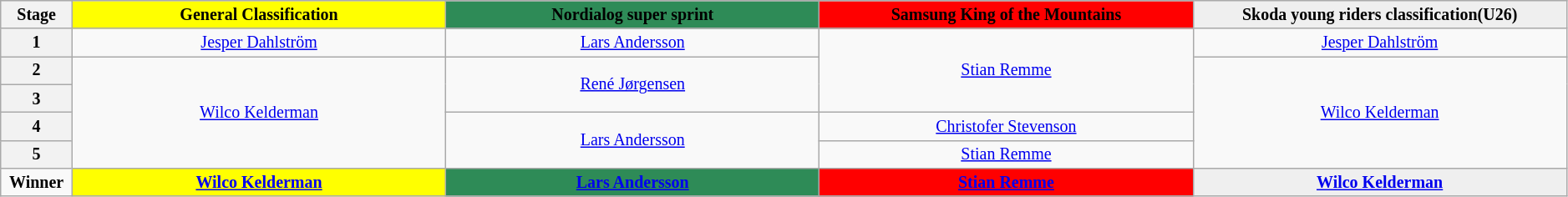<table class="wikitable" style="text-align: center; font-size:smaller;">
<tr style="background-color: #efefef;">
<th width="1%">Stage</th>
<td bgcolor="#ffff00" width="15%"><strong>General Classification</strong></td>
<td bgcolor="#2E8B57" width="15%"><strong>Nordialog super sprint</strong></td>
<td bgcolor="#ff0000" width="15%"><strong>Samsung King of the Mountains</strong></td>
<td bgcolor="#EFEFEF" width="15%"><strong>Skoda young riders classification(U26)</strong></td>
</tr>
<tr>
<th>1</th>
<td><a href='#'>Jesper Dahlström</a></td>
<td><a href='#'>Lars Andersson</a></td>
<td rowspan=3><a href='#'>Stian Remme</a></td>
<td><a href='#'>Jesper Dahlström</a></td>
</tr>
<tr>
<th>2</th>
<td rowspan=4><a href='#'>Wilco Kelderman</a></td>
<td rowspan=2><a href='#'>René Jørgensen</a></td>
<td rowspan=4><a href='#'>Wilco Kelderman</a></td>
</tr>
<tr>
<th>3</th>
</tr>
<tr>
<th>4</th>
<td rowspan=2><a href='#'>Lars Andersson</a></td>
<td><a href='#'>Christofer Stevenson</a></td>
</tr>
<tr>
<th>5</th>
<td><a href='#'>Stian Remme</a></td>
</tr>
<tr>
<td><strong>Winner</strong></td>
<td bgcolor="#ffff00" rowspan=1><strong><a href='#'>Wilco Kelderman</a></strong></td>
<td bgcolor="#2E8B57" rowspan=1><strong><a href='#'>Lars Andersson</a></strong></td>
<td bgcolor="#ff0000" rowspan=1><strong><a href='#'>Stian Remme</a></strong></td>
<td bgcolor="#EFEFEF" rowspan=1><strong><a href='#'>Wilco Kelderman</a></strong></td>
</tr>
</table>
